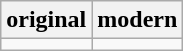<table class="wikitable">
<tr>
<th>original</th>
<th>modern</th>
</tr>
<tr>
<td></td>
<td></td>
</tr>
</table>
